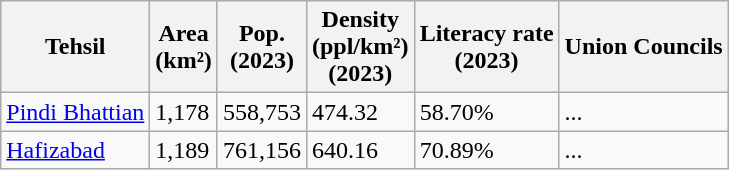<table class="wikitable sortable static-row-numbers static-row-header-hash">
<tr>
<th>Tehsil</th>
<th>Area<br>(km²)</th>
<th>Pop.<br>(2023)</th>
<th>Density<br>(ppl/km²)<br>(2023)</th>
<th>Literacy rate<br>(2023)</th>
<th>Union Councils</th>
</tr>
<tr>
<td><a href='#'>Pindi Bhattian</a></td>
<td>1,178</td>
<td>558,753</td>
<td>474.32</td>
<td>58.70%</td>
<td>...</td>
</tr>
<tr>
<td><a href='#'>Hafizabad</a></td>
<td>1,189</td>
<td>761,156</td>
<td>640.16</td>
<td>70.89%</td>
<td>...</td>
</tr>
</table>
